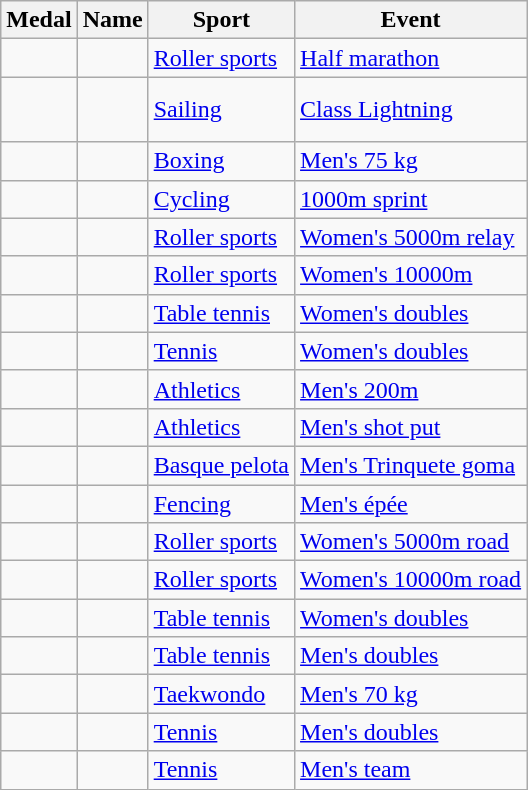<table class="wikitable sortable">
<tr>
<th>Medal</th>
<th>Name</th>
<th>Sport</th>
<th>Event</th>
</tr>
<tr>
<td></td>
<td></td>
<td><a href='#'>Roller sports</a></td>
<td><a href='#'>Half marathon</a></td>
</tr>
<tr>
<td></td>
<td><br><br></td>
<td><a href='#'>Sailing</a></td>
<td><a href='#'>Class Lightning</a></td>
</tr>
<tr>
<td></td>
<td></td>
<td><a href='#'>Boxing</a></td>
<td><a href='#'>Men's 75 kg</a></td>
</tr>
<tr>
<td></td>
<td></td>
<td><a href='#'>Cycling</a></td>
<td><a href='#'>1000m sprint</a></td>
</tr>
<tr>
<td></td>
<td><br> </td>
<td><a href='#'>Roller sports</a></td>
<td><a href='#'>Women's 5000m relay</a></td>
</tr>
<tr>
<td></td>
<td></td>
<td><a href='#'>Roller sports</a></td>
<td><a href='#'>Women's 10000m</a></td>
</tr>
<tr>
<td></td>
<td><br> </td>
<td><a href='#'>Table tennis</a></td>
<td><a href='#'>Women's doubles</a></td>
</tr>
<tr>
<td></td>
<td><br> </td>
<td><a href='#'>Tennis</a></td>
<td><a href='#'>Women's doubles</a></td>
</tr>
<tr>
<td></td>
<td></td>
<td><a href='#'>Athletics</a></td>
<td><a href='#'>Men's 200m</a></td>
</tr>
<tr>
<td></td>
<td></td>
<td><a href='#'>Athletics</a></td>
<td><a href='#'>Men's shot put</a></td>
</tr>
<tr>
<td></td>
<td> <br></td>
<td><a href='#'>Basque pelota</a></td>
<td><a href='#'>Men's Trinquete goma</a></td>
</tr>
<tr>
<td></td>
<td></td>
<td><a href='#'>Fencing</a></td>
<td><a href='#'>Men's épée</a></td>
</tr>
<tr>
<td></td>
<td></td>
<td><a href='#'>Roller sports</a></td>
<td><a href='#'>Women's 5000m road</a></td>
</tr>
<tr>
<td></td>
<td></td>
<td><a href='#'>Roller sports</a></td>
<td><a href='#'>Women's 10000m road</a></td>
</tr>
<tr>
<td></td>
<td><br></td>
<td><a href='#'>Table tennis</a></td>
<td><a href='#'>Women's doubles</a></td>
</tr>
<tr>
<td></td>
<td><br></td>
<td><a href='#'>Table tennis</a></td>
<td><a href='#'>Men's doubles</a></td>
</tr>
<tr>
<td></td>
<td></td>
<td><a href='#'>Taekwondo</a></td>
<td><a href='#'>Men's 70 kg</a></td>
</tr>
<tr>
<td></td>
<td><br></td>
<td><a href='#'>Tennis</a></td>
<td><a href='#'>Men's doubles</a></td>
</tr>
<tr>
<td></td>
<td><br></td>
<td><a href='#'>Tennis</a></td>
<td><a href='#'>Men's team</a></td>
</tr>
</table>
